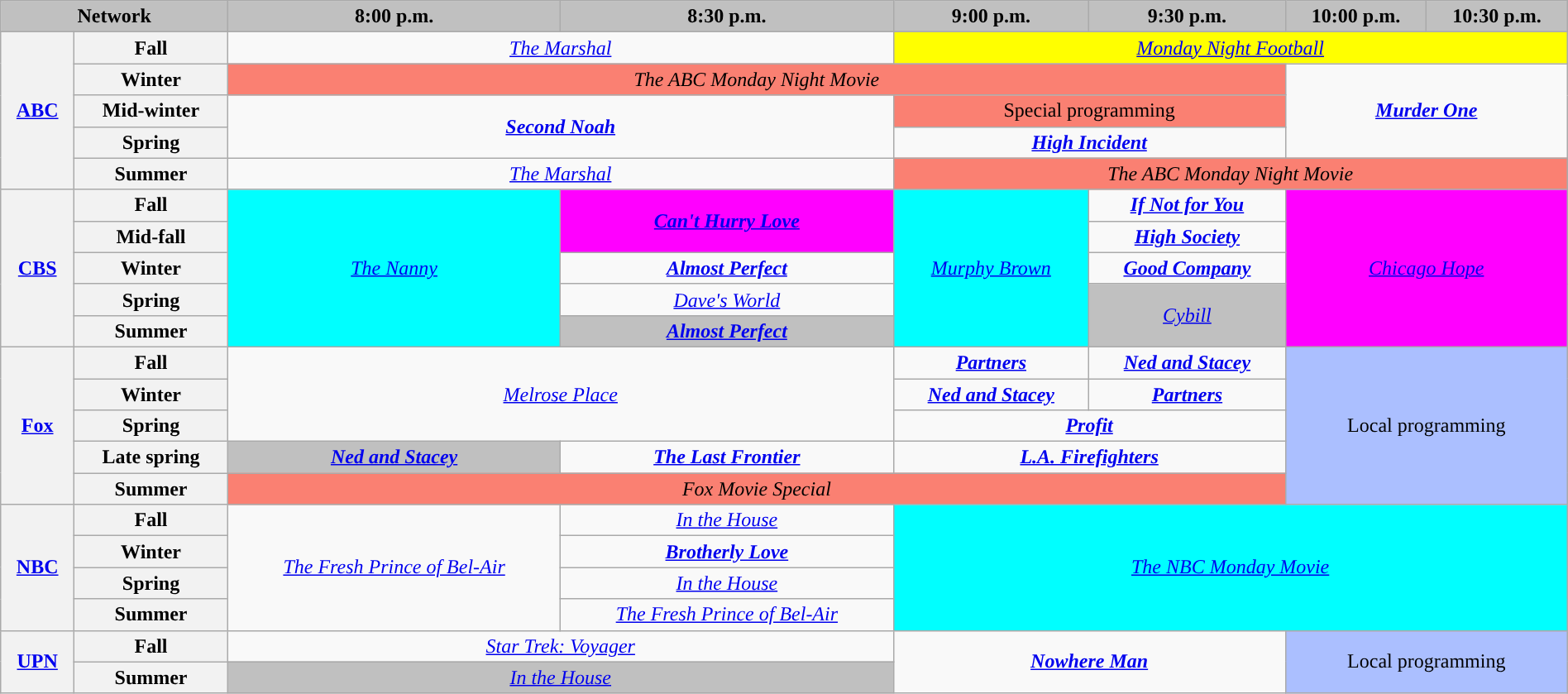<table class="wikitable" style="width:100%;margin-right:0;text-align:center">
<tr>
<th colspan="2" style="background-color:#C0C0C0">Network</th>
<th style="background-color:#C0C0C0;text-align:center">8:00 p.m.</th>
<th style="background-color:#C0C0C0;text-align:center">8:30 p.m.</th>
<th style="background-color:#C0C0C0;text-align:center">9:00 p.m.</th>
<th style="background-color:#C0C0C0;text-align:center">9:30 p.m.</th>
<th style="background-color:#C0C0C0;text-align:center">10:00 p.m.</th>
<th style="background-color:#C0C0C0;text-align:center">10:30 p.m.</th>
</tr>
<tr>
<th rowspan="5"><a href='#'>ABC</a></th>
<th>Fall</th>
<td colspan="2"><em><a href='#'>The Marshal</a></em></td>
<td colspan="4" style="background:yellow;"><em><a href='#'>Monday Night Football</a></em> </td>
</tr>
<tr>
<th>Winter</th>
<td colspan="4" style="background:#FA8072;"><em>The ABC Monday Night Movie</em></td>
<td rowspan="3" colspan="2"><strong><em><a href='#'>Murder One</a></em></strong></td>
</tr>
<tr>
<th>Mid-winter</th>
<td rowspan="2" colspan="2"><strong><em><a href='#'>Second Noah</a></em></strong></td>
<td colspan="2" style="background:#FA8072;">Special programming</td>
</tr>
<tr>
<th>Spring</th>
<td colspan="2"><strong><em><a href='#'>High Incident</a></em></strong></td>
</tr>
<tr>
<th>Summer</th>
<td colspan="2"><em><a href='#'>The Marshal</a></em></td>
<td colspan="4" style="background:#FA8072;"><em>The ABC Monday Night Movie</em></td>
</tr>
<tr>
<th rowspan="5"><a href='#'>CBS</a></th>
<th>Fall</th>
<td rowspan="5" style="background:cyan;"><em><a href='#'>The Nanny</a></em> </td>
<td rowspan="2" style="background:magenta;"><strong><em><a href='#'>Can't Hurry Love</a></em></strong> </td>
<td rowspan="5" style="background:cyan;"><em><a href='#'>Murphy Brown</a></em> </td>
<td><strong><em><a href='#'>If Not for You</a></em></strong></td>
<td rowspan="5" colspan="2" style="background:magenta;"><em><a href='#'>Chicago Hope</a></em> </td>
</tr>
<tr>
<th>Mid-fall</th>
<td><strong><em><a href='#'>High Society</a></em></strong></td>
</tr>
<tr>
<th>Winter</th>
<td><strong><em><a href='#'>Almost Perfect</a></em></strong></td>
<td><strong><em><a href='#'>Good Company</a></em></strong></td>
</tr>
<tr>
<th>Spring</th>
<td><em><a href='#'>Dave's World</a></em></td>
<td rowspan="2" style="background:#C0C0C0;"><em><a href='#'>Cybill</a></em> </td>
</tr>
<tr>
<th>Summer</th>
<td style="background:#C0C0C0;"><strong><em><a href='#'>Almost Perfect</a></em></strong> </td>
</tr>
<tr>
<th rowspan="5"><a href='#'>Fox</a></th>
<th>Fall</th>
<td rowspan="3" colspan="2"><em><a href='#'>Melrose Place</a></em></td>
<td><strong><em><a href='#'>Partners</a></em></strong></td>
<td><strong><em><a href='#'>Ned and Stacey</a></em></strong></td>
<td style="background:#abbfff;" rowspan="5" colspan="2">Local programming</td>
</tr>
<tr>
<th>Winter</th>
<td><strong><em><a href='#'>Ned and Stacey</a></em></strong></td>
<td><strong><em><a href='#'>Partners</a></em></strong></td>
</tr>
<tr>
<th>Spring</th>
<td colspan="2"><strong><em><a href='#'>Profit</a></em></strong></td>
</tr>
<tr>
<th>Late spring</th>
<td style="background:#C0C0C0;"><strong><em><a href='#'>Ned and Stacey</a></em></strong> </td>
<td><strong><em><a href='#'>The Last Frontier</a></em></strong></td>
<td colspan="2"><strong><em><a href='#'>L.A. Firefighters</a></em></strong></td>
</tr>
<tr>
<th>Summer</th>
<td colspan="4" style="background:#FA8072;"><em>Fox Movie Special</em></td>
</tr>
<tr>
<th rowspan="4"><a href='#'>NBC</a></th>
<th>Fall</th>
<td rowspan="4"><em><a href='#'>The Fresh Prince of Bel-Air</a></em></td>
<td><em><a href='#'>In the House</a></em></td>
<td bgcolor="#00FFFF" rowspan="4" colspan="4" style="background:cyan;"><em><a href='#'>The NBC Monday Movie</a></em> </td>
</tr>
<tr>
<th>Winter</th>
<td><strong><em><a href='#'>Brotherly Love</a></em></strong></td>
</tr>
<tr>
<th>Spring</th>
<td><em><a href='#'>In the House</a></em></td>
</tr>
<tr>
<th>Summer</th>
<td><em><a href='#'>The Fresh Prince of Bel-Air</a></em></td>
</tr>
<tr>
<th rowspan="2"><a href='#'>UPN</a></th>
<th>Fall</th>
<td colspan="2"><em><a href='#'>Star Trek: Voyager</a></em></td>
<td colspan="2"  rowspan="2"><strong><em><a href='#'>Nowhere Man</a></em></strong></td>
<td style="background:#abbfff;" colspan="2" rowspan="2">Local programming</td>
</tr>
<tr>
<th>Summer</th>
<td colspan="2" style="background:#C0C0C0;"><em><a href='#'>In the House</a></em> </td>
</tr>
</table>
